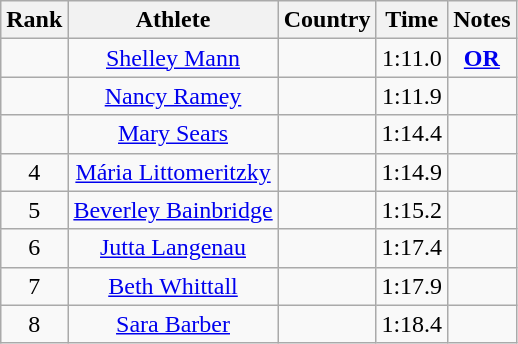<table class="wikitable sortable" style="text-align:center">
<tr>
<th>Rank</th>
<th>Athlete</th>
<th>Country</th>
<th>Time</th>
<th>Notes</th>
</tr>
<tr>
<td></td>
<td><a href='#'>Shelley Mann</a></td>
<td align=left></td>
<td>1:11.0</td>
<td><strong><a href='#'>OR</a></strong></td>
</tr>
<tr>
<td></td>
<td><a href='#'>Nancy Ramey</a></td>
<td align=left></td>
<td>1:11.9</td>
<td><strong> </strong></td>
</tr>
<tr>
<td></td>
<td><a href='#'>Mary Sears</a></td>
<td align=left></td>
<td>1:14.4</td>
<td><strong> </strong></td>
</tr>
<tr>
<td>4</td>
<td><a href='#'>Mária Littomeritzky</a></td>
<td align=left></td>
<td>1:14.9</td>
<td><strong> </strong></td>
</tr>
<tr>
<td>5</td>
<td><a href='#'>Beverley Bainbridge</a></td>
<td align=left></td>
<td>1:15.2</td>
<td><strong> </strong></td>
</tr>
<tr>
<td>6</td>
<td><a href='#'>Jutta Langenau</a></td>
<td align=left></td>
<td>1:17.4</td>
<td><strong> </strong></td>
</tr>
<tr>
<td>7</td>
<td><a href='#'>Beth Whittall</a></td>
<td align=left></td>
<td>1:17.9</td>
<td><strong> </strong></td>
</tr>
<tr>
<td>8</td>
<td><a href='#'>Sara Barber</a></td>
<td align=left></td>
<td>1:18.4</td>
<td><strong> </strong></td>
</tr>
</table>
